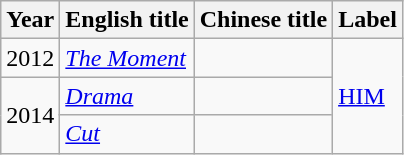<table class="wikitable">
<tr>
<th>Year</th>
<th>English title</th>
<th>Chinese title</th>
<th>Label</th>
</tr>
<tr>
<td>2012</td>
<td><em><a href='#'>The Moment</a></em></td>
<td></td>
<td rowspan="3"><a href='#'>HIM</a></td>
</tr>
<tr>
<td rowspan="2">2014</td>
<td><em><a href='#'>Drama</a></em></td>
<td></td>
</tr>
<tr>
<td><em><a href='#'>Cut</a></em></td>
<td></td>
</tr>
</table>
